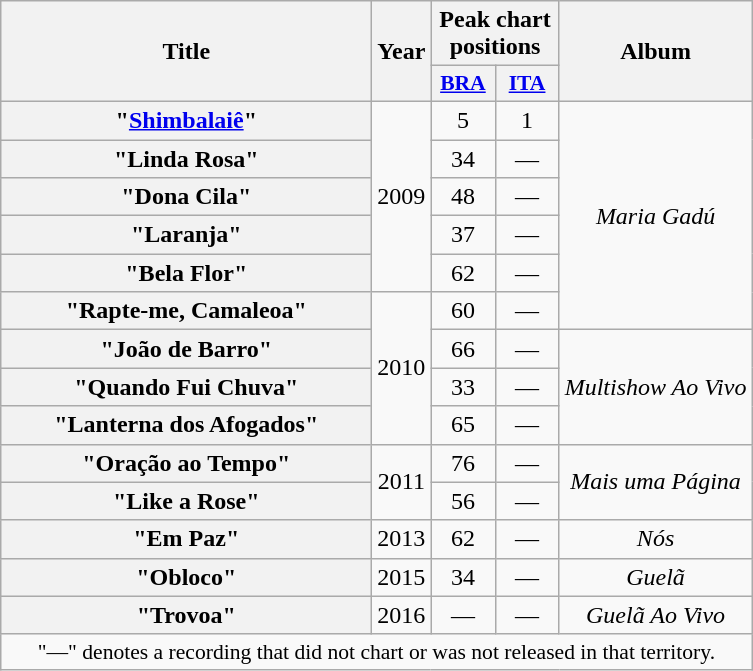<table class="wikitable plainrowheaders" style="text-align:center;">
<tr>
<th scope="col" rowspan="2" style="width:15em;">Title</th>
<th scope="col" rowspan="2">Year</th>
<th scope="col" colspan="2">Peak chart positions</th>
<th scope="col" rowspan="2">Album</th>
</tr>
<tr>
<th scope="col" style="width:2.5em;font-size:90%;"><a href='#'>BRA</a></th>
<th scope="col" style="width:2.5em;font-size:90%;"><a href='#'>ITA</a><br></th>
</tr>
<tr>
<th scope="row">"<a href='#'>Shimbalaiê</a>"</th>
<td rowspan="5">2009</td>
<td>5</td>
<td>1</td>
<td rowspan="6"><em>Maria Gadú</em></td>
</tr>
<tr>
<th scope="row">"Linda Rosa"</th>
<td>34</td>
<td>—</td>
</tr>
<tr>
<th scope="row">"Dona Cila"</th>
<td>48</td>
<td>—</td>
</tr>
<tr>
<th scope="row">"Laranja"<br></th>
<td>37</td>
<td>—</td>
</tr>
<tr>
<th scope="row">"Bela Flor"</th>
<td>62</td>
<td>—</td>
</tr>
<tr>
<th scope="row">"Rapte-me, Camaleoa"</th>
<td rowspan="4">2010</td>
<td>60</td>
<td>—</td>
</tr>
<tr>
<th scope="row">"João de Barro"</th>
<td>66</td>
<td>—</td>
<td rowspan="3"><em>Multishow Ao Vivo</em></td>
</tr>
<tr>
<th scope="row">"Quando Fui Chuva"</th>
<td>33</td>
<td>—</td>
</tr>
<tr>
<th scope="row">"Lanterna dos Afogados"</th>
<td>65</td>
<td>—</td>
</tr>
<tr>
<th scope="row">"Oração ao Tempo"</th>
<td rowspan="2">2011</td>
<td>76</td>
<td>—</td>
<td rowspan="2"><em>Mais uma Página</em></td>
</tr>
<tr>
<th scope="row">"Like a Rose"</th>
<td>56</td>
<td>—</td>
</tr>
<tr>
<th scope="row">"Em Paz"<br></th>
<td>2013</td>
<td>62</td>
<td>—</td>
<td><em>Nós</em></td>
</tr>
<tr>
<th scope="row">"Obloco"</th>
<td>2015</td>
<td>34</td>
<td>—</td>
<td><em>Guelã</em></td>
</tr>
<tr>
<th scope="row">"Trovoa"</th>
<td>2016</td>
<td>—</td>
<td>—</td>
<td><em>Guelã Ao Vivo</em></td>
</tr>
<tr>
<td colspan="14" style="font-size:90%">"—" denotes a recording that did not chart or was not released in that territory.</td>
</tr>
</table>
